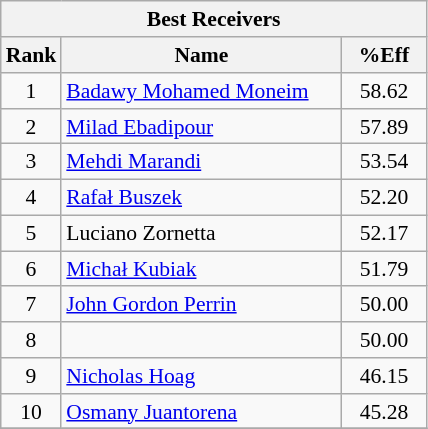<table class="wikitable" style="float:left; margin-right:1em; font-size:90%">
<tr>
<th colspan=3>Best Receivers</th>
</tr>
<tr>
<th width=30>Rank</th>
<th width=180>Name</th>
<th width=50>%Eff</th>
</tr>
<tr>
<td align=center>1</td>
<td> <a href='#'>Badawy Mohamed Moneim</a></td>
<td align=center>58.62</td>
</tr>
<tr>
<td align=center>2</td>
<td> <a href='#'>Milad Ebadipour</a></td>
<td align=center>57.89</td>
</tr>
<tr>
<td align=center>3</td>
<td> <a href='#'>Mehdi Marandi</a></td>
<td align=center>53.54</td>
</tr>
<tr>
<td align=center>4</td>
<td> <a href='#'>Rafał Buszek</a></td>
<td align=center>52.20</td>
</tr>
<tr>
<td align=center>5</td>
<td> Luciano Zornetta</td>
<td align=center>52.17</td>
</tr>
<tr>
<td align=center>6</td>
<td> <a href='#'>Michał Kubiak</a></td>
<td align=center>51.79</td>
</tr>
<tr>
<td align=center>7</td>
<td> <a href='#'>John Gordon Perrin</a></td>
<td align=center>50.00</td>
</tr>
<tr>
<td align=center>8</td>
<td></td>
<td align=center>50.00</td>
</tr>
<tr>
<td align=center>9</td>
<td> <a href='#'>Nicholas Hoag</a></td>
<td align=center>46.15</td>
</tr>
<tr>
<td align=center>10</td>
<td> <a href='#'>Osmany Juantorena</a></td>
<td align=center>45.28</td>
</tr>
<tr>
</tr>
</table>
